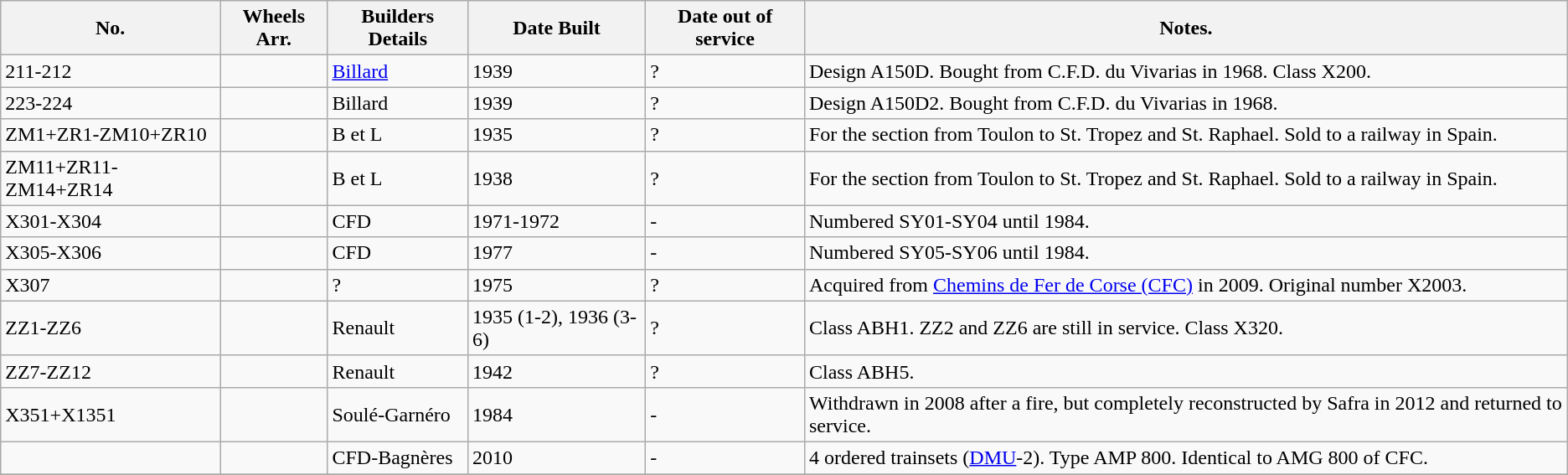<table class="wikitable">
<tr>
<th>No.</th>
<th>Wheels Arr.</th>
<th>Builders Details</th>
<th>Date Built</th>
<th>Date out of service</th>
<th>Notes.</th>
</tr>
<tr>
<td>211-212</td>
<td></td>
<td><a href='#'>Billard</a></td>
<td>1939</td>
<td>?</td>
<td>Design A150D. Bought from C.F.D. du Vivarias in 1968. Class X200.</td>
</tr>
<tr>
<td>223-224</td>
<td></td>
<td>Billard</td>
<td>1939</td>
<td>?</td>
<td>Design A150D2. Bought from C.F.D. du Vivarias in 1968.</td>
</tr>
<tr>
<td>ZM1+ZR1-ZM10+ZR10</td>
<td></td>
<td>B et L</td>
<td>1935</td>
<td>?</td>
<td>For the section from Toulon to St. Tropez and St. Raphael. Sold to a railway in Spain.</td>
</tr>
<tr>
<td>ZM11+ZR11-ZM14+ZR14</td>
<td></td>
<td>B et L</td>
<td>1938</td>
<td>?</td>
<td>For the section from Toulon to St. Tropez and St. Raphael. Sold to a railway in Spain.</td>
</tr>
<tr>
<td>X301-X304</td>
<td></td>
<td>CFD</td>
<td>1971-1972</td>
<td>-</td>
<td>Numbered SY01-SY04 until 1984.</td>
</tr>
<tr>
<td>X305-X306</td>
<td></td>
<td>CFD</td>
<td>1977</td>
<td>-</td>
<td>Numbered SY05-SY06 until 1984.</td>
</tr>
<tr>
<td>X307</td>
<td></td>
<td>?</td>
<td>1975</td>
<td>?</td>
<td>Acquired from <a href='#'>Chemins de Fer de Corse (CFC)</a> in 2009. Original number X2003.</td>
</tr>
<tr>
<td>ZZ1-ZZ6</td>
<td></td>
<td>Renault</td>
<td>1935 (1-2), 1936 (3-6)</td>
<td>?</td>
<td>Class ABH1. ZZ2 and ZZ6 are still in service. Class X320.</td>
</tr>
<tr>
<td>ZZ7-ZZ12</td>
<td></td>
<td>Renault</td>
<td>1942</td>
<td>?</td>
<td>Class ABH5.</td>
</tr>
<tr>
<td>X351+X1351</td>
<td></td>
<td>Soulé-Garnéro</td>
<td>1984</td>
<td>-</td>
<td>Withdrawn in 2008 after a fire, but completely reconstructed by Safra in 2012 and returned to service.</td>
</tr>
<tr>
<td></td>
<td></td>
<td>CFD-Bagnères</td>
<td>2010</td>
<td>-</td>
<td>4 ordered trainsets (<a href='#'>DMU</a>-2). Type AMP 800. Identical to AMG 800 of CFC.</td>
</tr>
<tr>
</tr>
</table>
